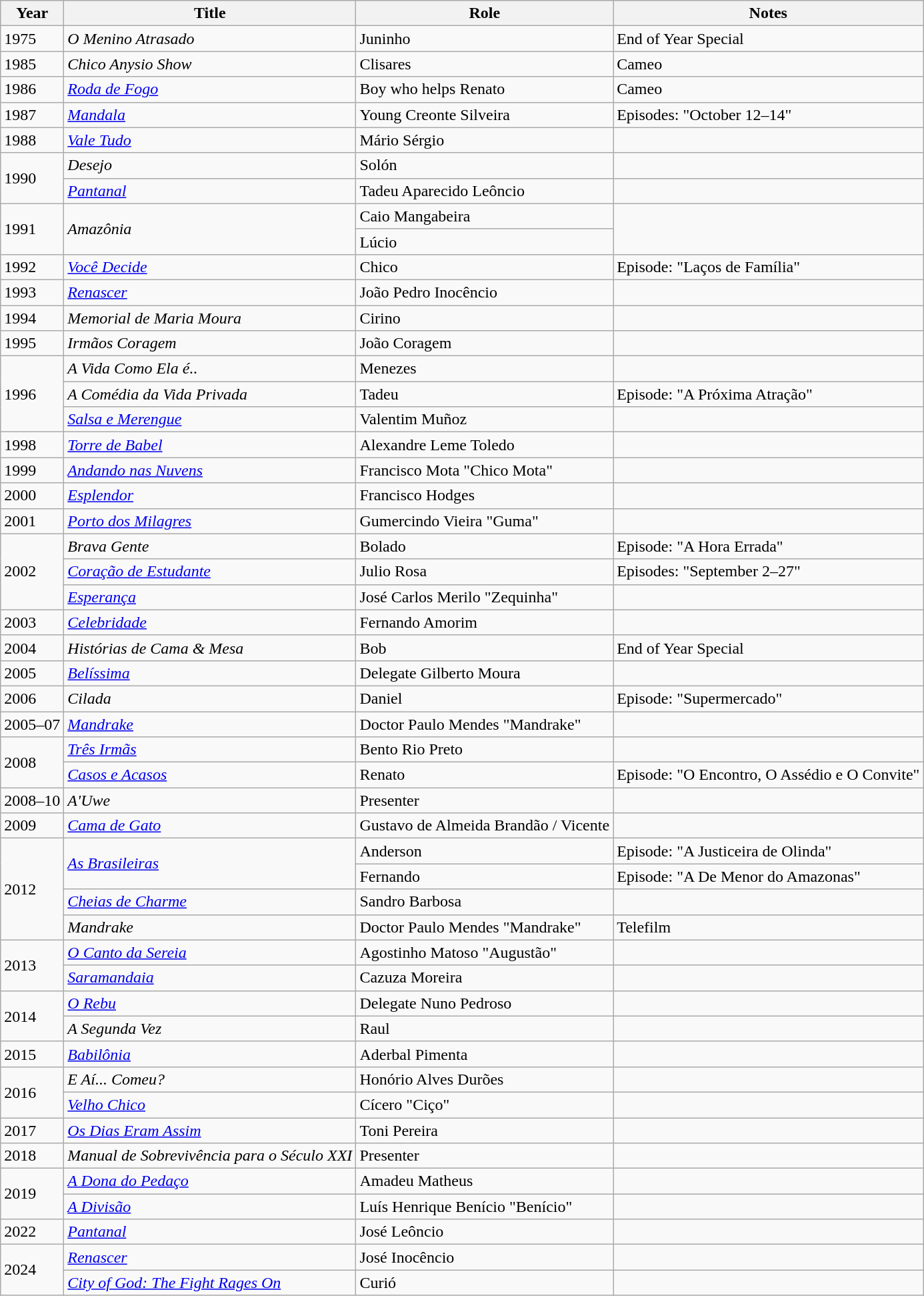<table class="wikitable">
<tr>
<th>Year</th>
<th>Title</th>
<th>Role</th>
<th>Notes</th>
</tr>
<tr>
<td>1975</td>
<td><em>O Menino Atrasado</em></td>
<td>Juninho</td>
<td>End of Year Special</td>
</tr>
<tr>
<td>1985</td>
<td><em>Chico Anysio Show</em></td>
<td>Clisares</td>
<td>Cameo</td>
</tr>
<tr>
<td>1986</td>
<td><em><a href='#'>Roda de Fogo</a></em></td>
<td>Boy who helps Renato</td>
<td>Cameo</td>
</tr>
<tr>
<td>1987</td>
<td><em><a href='#'>Mandala</a></em></td>
<td>Young Creonte Silveira</td>
<td>Episodes: "October 12–14"</td>
</tr>
<tr>
<td>1988</td>
<td><em><a href='#'>Vale Tudo</a></em></td>
<td>Mário Sérgio</td>
<td></td>
</tr>
<tr>
<td rowspan="2">1990</td>
<td><em>Desejo</em></td>
<td>Solón</td>
<td></td>
</tr>
<tr>
<td><em><a href='#'>Pantanal</a></em></td>
<td>Tadeu Aparecido Leôncio</td>
<td></td>
</tr>
<tr>
<td rowspan="2">1991</td>
<td rowspan="2"><em>Amazônia</em></td>
<td>Caio Mangabeira</td>
<td rowspan="2"></td>
</tr>
<tr>
<td>Lúcio</td>
</tr>
<tr>
<td>1992</td>
<td><em><a href='#'>Você Decide</a></em></td>
<td>Chico</td>
<td>Episode: "Laços de Família"</td>
</tr>
<tr>
<td>1993</td>
<td><em><a href='#'>Renascer</a></em></td>
<td>João Pedro Inocêncio</td>
<td></td>
</tr>
<tr>
<td>1994</td>
<td><em>Memorial de Maria Moura</em></td>
<td>Cirino</td>
<td></td>
</tr>
<tr>
<td>1995</td>
<td><em>Irmãos Coragem</em></td>
<td>João Coragem</td>
<td></td>
</tr>
<tr>
<td rowspan="3">1996</td>
<td><em>A Vida Como Ela é..</em></td>
<td>Menezes</td>
<td></td>
</tr>
<tr>
<td><em>A Comédia da Vida Privada</em></td>
<td>Tadeu</td>
<td>Episode: "A Próxima Atração"</td>
</tr>
<tr>
<td><em><a href='#'>Salsa e Merengue</a></em></td>
<td>Valentim Muñoz</td>
<td></td>
</tr>
<tr>
<td>1998</td>
<td><em><a href='#'>Torre de Babel</a></em></td>
<td>Alexandre Leme Toledo</td>
<td></td>
</tr>
<tr>
<td>1999</td>
<td><em><a href='#'>Andando nas Nuvens</a></em></td>
<td>Francisco Mota "Chico Mota"</td>
<td></td>
</tr>
<tr>
<td>2000</td>
<td><em><a href='#'>Esplendor</a></em></td>
<td>Francisco Hodges</td>
<td></td>
</tr>
<tr>
<td>2001</td>
<td><em><a href='#'>Porto dos Milagres</a></em></td>
<td>Gumercindo Vieira "Guma"</td>
<td></td>
</tr>
<tr>
<td rowspan="3">2002</td>
<td><em>Brava Gente</em></td>
<td>Bolado</td>
<td>Episode: "A Hora Errada"</td>
</tr>
<tr>
<td><em><a href='#'>Coração de Estudante</a></em></td>
<td>Julio Rosa</td>
<td>Episodes: "September 2–27"</td>
</tr>
<tr>
<td><em><a href='#'>Esperança</a></em></td>
<td>José Carlos Merilo "Zequinha"</td>
<td></td>
</tr>
<tr>
<td>2003</td>
<td><em><a href='#'>Celebridade</a></em></td>
<td>Fernando Amorim</td>
<td></td>
</tr>
<tr>
<td>2004</td>
<td><em>Histórias de Cama & Mesa</em></td>
<td>Bob</td>
<td>End of Year Special </td>
</tr>
<tr>
<td>2005</td>
<td><em><a href='#'>Belíssima</a></em></td>
<td>Delegate Gilberto Moura</td>
<td></td>
</tr>
<tr>
<td>2006</td>
<td><em>Cilada</em></td>
<td>Daniel</td>
<td>Episode: "Supermercado"</td>
</tr>
<tr>
<td>2005–07</td>
<td><em><a href='#'>Mandrake</a></em></td>
<td>Doctor Paulo Mendes "Mandrake"</td>
<td></td>
</tr>
<tr>
<td rowspan="2">2008</td>
<td><em><a href='#'>Três Irmãs</a></em></td>
<td>Bento Rio Preto</td>
<td></td>
</tr>
<tr>
<td><em><a href='#'>Casos e Acasos</a></em></td>
<td>Renato</td>
<td>Episode: "O Encontro, O Assédio e O Convite"</td>
</tr>
<tr>
<td>2008–10</td>
<td><em>A'Uwe</em></td>
<td>Presenter</td>
<td></td>
</tr>
<tr>
<td>2009</td>
<td><em><a href='#'>Cama de Gato</a></em></td>
<td>Gustavo de Almeida Brandão / Vicente</td>
<td></td>
</tr>
<tr>
<td rowspan="4">2012</td>
<td rowspan="2"><em><a href='#'>As Brasileiras</a></em></td>
<td>Anderson</td>
<td>Episode: "A Justiceira de Olinda"</td>
</tr>
<tr>
<td>Fernando</td>
<td>Episode: "A De Menor do Amazonas"</td>
</tr>
<tr>
<td><em><a href='#'>Cheias de Charme</a></em></td>
<td>Sandro Barbosa</td>
<td></td>
</tr>
<tr>
<td><em>Mandrake</em></td>
<td>Doctor Paulo Mendes "Mandrake"</td>
<td>Telefilm</td>
</tr>
<tr>
<td rowspan="2">2013</td>
<td><em><a href='#'>O Canto da Sereia</a></em></td>
<td>Agostinho Matoso "Augustão"</td>
<td></td>
</tr>
<tr>
<td><em><a href='#'>Saramandaia</a></em></td>
<td>Cazuza Moreira</td>
<td></td>
</tr>
<tr>
<td rowspan="2">2014</td>
<td><em><a href='#'>O Rebu</a></em></td>
<td>Delegate Nuno Pedroso</td>
<td></td>
</tr>
<tr>
<td><em>A Segunda Vez</em></td>
<td>Raul</td>
<td></td>
</tr>
<tr>
<td>2015</td>
<td><em><a href='#'>Babilônia</a></em></td>
<td>Aderbal Pimenta</td>
<td></td>
</tr>
<tr>
<td rowspan="2">2016</td>
<td><em>E Aí... Comeu?</em></td>
<td>Honório Alves Durões</td>
<td></td>
</tr>
<tr>
<td><em><a href='#'>Velho Chico</a></em></td>
<td>Cícero "Ciço"</td>
<td></td>
</tr>
<tr>
<td>2017</td>
<td><em><a href='#'>Os Dias Eram Assim</a></em></td>
<td>Toni Pereira</td>
<td></td>
</tr>
<tr>
<td>2018</td>
<td><em>Manual de Sobrevivência para o Século XXI</em></td>
<td>Presenter</td>
<td></td>
</tr>
<tr>
<td rowspan="2">2019</td>
<td><em><a href='#'>A Dona do Pedaço</a></em></td>
<td>Amadeu Matheus</td>
<td></td>
</tr>
<tr>
<td><em><a href='#'>A Divisão</a></em></td>
<td>Luís Henrique Benício "Benício"</td>
<td></td>
</tr>
<tr>
<td>2022</td>
<td><em><a href='#'>Pantanal</a></em></td>
<td>José Leôncio</td>
<td></td>
</tr>
<tr>
<td rowspan="2">2024</td>
<td><em><a href='#'>Renascer</a></em></td>
<td>José Inocêncio</td>
<td></td>
</tr>
<tr>
<td><em><a href='#'>City of God: The Fight Rages On</a></em></td>
<td>Curió</td>
<td></td>
</tr>
</table>
